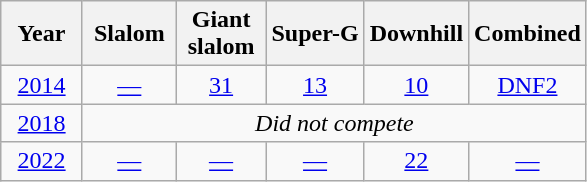<table class=wikitable style="text-align:center">
<tr>
<th>  Year  </th>
<th> Slalom </th>
<th> Giant <br> slalom </th>
<th>Super-G</th>
<th>Downhill</th>
<th>Combined</th>
</tr>
<tr>
<td><a href='#'>2014</a></td>
<td><a href='#'>—</a></td>
<td><a href='#'>31</a></td>
<td><a href='#'>13</a></td>
<td><a href='#'>10</a></td>
<td><a href='#'>DNF2</a></td>
</tr>
<tr>
<td><a href='#'>2018</a></td>
<td colspan=5><em>Did not compete</em></td>
</tr>
<tr>
<td><a href='#'>2022</a></td>
<td><a href='#'>—</a></td>
<td><a href='#'>—</a></td>
<td><a href='#'>—</a></td>
<td><a href='#'>22</a></td>
<td><a href='#'>—</a></td>
</tr>
</table>
